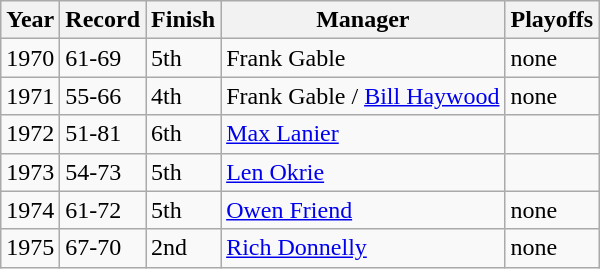<table class="wikitable">
<tr>
<th>Year</th>
<th>Record</th>
<th>Finish</th>
<th>Manager</th>
<th>Playoffs</th>
</tr>
<tr>
<td>1970</td>
<td>61-69</td>
<td>5th</td>
<td>Frank Gable</td>
<td>none</td>
</tr>
<tr>
<td>1971</td>
<td>55-66</td>
<td>4th</td>
<td>Frank Gable / <a href='#'>Bill Haywood</a></td>
<td>none</td>
</tr>
<tr>
<td>1972</td>
<td>51-81</td>
<td>6th</td>
<td><a href='#'>Max Lanier</a></td>
<td></td>
</tr>
<tr>
<td>1973</td>
<td>54-73</td>
<td>5th</td>
<td><a href='#'>Len Okrie</a></td>
<td></td>
</tr>
<tr>
<td>1974</td>
<td>61-72</td>
<td>5th</td>
<td><a href='#'>Owen Friend</a></td>
<td>none</td>
</tr>
<tr>
<td>1975</td>
<td>67-70</td>
<td>2nd</td>
<td><a href='#'>Rich Donnelly</a></td>
<td>none</td>
</tr>
</table>
